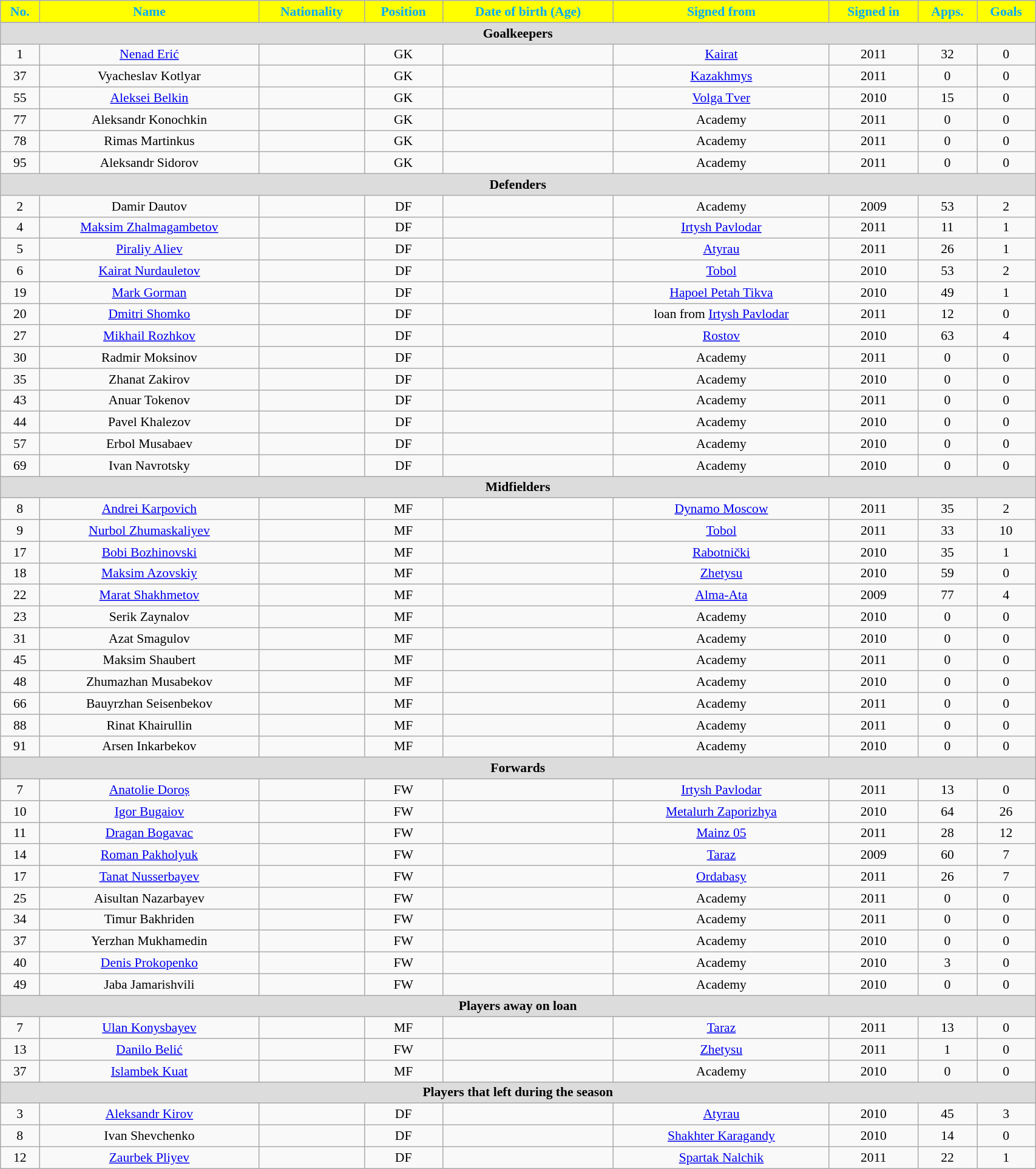<table class="wikitable"  style="text-align:center; font-size:90%; width:90%;">
<tr>
<th style="background:#ffff00; color:#00AAFF; text-align:center;">No.</th>
<th style="background:#ffff00; color:#00AAFF; text-align:center;">Name</th>
<th style="background:#ffff00; color:#00AAFF; text-align:center;">Nationality</th>
<th style="background:#ffff00; color:#00AAFF; text-align:center;">Position</th>
<th style="background:#ffff00; color:#00AAFF; text-align:center;">Date of birth (Age)</th>
<th style="background:#ffff00; color:#00AAFF; text-align:center;">Signed from</th>
<th style="background:#ffff00; color:#00AAFF; text-align:center;">Signed in</th>
<th style="background:#ffff00; color:#00AAFF; text-align:center;">Apps.</th>
<th style="background:#ffff00; color:#00AAFF; text-align:center;">Goals</th>
</tr>
<tr>
<th colspan="11"  style="background:#dcdcdc; text-align:center;">Goalkeepers</th>
</tr>
<tr>
<td>1</td>
<td><a href='#'>Nenad Erić</a></td>
<td></td>
<td>GK</td>
<td></td>
<td><a href='#'>Kairat</a></td>
<td>2011</td>
<td>32</td>
<td>0</td>
</tr>
<tr>
<td>37</td>
<td>Vyacheslav Kotlyar</td>
<td></td>
<td>GK</td>
<td></td>
<td><a href='#'>Kazakhmys</a></td>
<td>2011</td>
<td>0</td>
<td>0</td>
</tr>
<tr>
<td>55</td>
<td><a href='#'>Aleksei Belkin</a></td>
<td></td>
<td>GK</td>
<td></td>
<td><a href='#'>Volga Tver</a></td>
<td>2010</td>
<td>15</td>
<td>0</td>
</tr>
<tr>
<td>77</td>
<td>Aleksandr Konochkin</td>
<td></td>
<td>GK</td>
<td></td>
<td>Academy</td>
<td>2011</td>
<td>0</td>
<td>0</td>
</tr>
<tr>
<td>78</td>
<td>Rimas Martinkus</td>
<td></td>
<td>GK</td>
<td></td>
<td>Academy</td>
<td>2011</td>
<td>0</td>
<td>0</td>
</tr>
<tr>
<td>95</td>
<td>Aleksandr Sidorov</td>
<td></td>
<td>GK</td>
<td></td>
<td>Academy</td>
<td>2011</td>
<td>0</td>
<td>0</td>
</tr>
<tr>
<th colspan="11"  style="background:#dcdcdc; text-align:center;">Defenders</th>
</tr>
<tr>
<td>2</td>
<td>Damir Dautov</td>
<td></td>
<td>DF</td>
<td></td>
<td>Academy</td>
<td>2009</td>
<td>53</td>
<td>2</td>
</tr>
<tr>
<td>4</td>
<td><a href='#'>Maksim Zhalmagambetov</a></td>
<td></td>
<td>DF</td>
<td></td>
<td><a href='#'>Irtysh Pavlodar</a></td>
<td>2011</td>
<td>11</td>
<td>1</td>
</tr>
<tr>
<td>5</td>
<td><a href='#'>Piraliy Aliev</a></td>
<td></td>
<td>DF</td>
<td></td>
<td><a href='#'>Atyrau</a></td>
<td>2011</td>
<td>26</td>
<td>1</td>
</tr>
<tr>
<td>6</td>
<td><a href='#'>Kairat Nurdauletov</a></td>
<td></td>
<td>DF</td>
<td></td>
<td><a href='#'>Tobol</a></td>
<td>2010</td>
<td>53</td>
<td>2</td>
</tr>
<tr>
<td>19</td>
<td><a href='#'>Mark Gorman</a></td>
<td></td>
<td>DF</td>
<td></td>
<td><a href='#'>Hapoel Petah Tikva</a></td>
<td>2010</td>
<td>49</td>
<td>1</td>
</tr>
<tr>
<td>20</td>
<td><a href='#'>Dmitri Shomko</a></td>
<td></td>
<td>DF</td>
<td></td>
<td>loan from <a href='#'>Irtysh Pavlodar</a></td>
<td>2011</td>
<td>12</td>
<td>0</td>
</tr>
<tr>
<td>27</td>
<td><a href='#'>Mikhail Rozhkov</a></td>
<td></td>
<td>DF</td>
<td></td>
<td><a href='#'>Rostov</a></td>
<td>2010</td>
<td>63</td>
<td>4</td>
</tr>
<tr>
<td>30</td>
<td>Radmir Moksinov</td>
<td></td>
<td>DF</td>
<td></td>
<td>Academy</td>
<td>2011</td>
<td>0</td>
<td>0</td>
</tr>
<tr>
<td>35</td>
<td>Zhanat Zakirov</td>
<td></td>
<td>DF</td>
<td></td>
<td>Academy</td>
<td>2010</td>
<td>0</td>
<td>0</td>
</tr>
<tr>
<td>43</td>
<td>Anuar Tokenov</td>
<td></td>
<td>DF</td>
<td></td>
<td>Academy</td>
<td>2011</td>
<td>0</td>
<td>0</td>
</tr>
<tr>
<td>44</td>
<td>Pavel Khalezov</td>
<td></td>
<td>DF</td>
<td></td>
<td>Academy</td>
<td>2010</td>
<td>0</td>
<td>0</td>
</tr>
<tr>
<td>57</td>
<td>Erbol Musabaev</td>
<td></td>
<td>DF</td>
<td></td>
<td>Academy</td>
<td>2010</td>
<td>0</td>
<td>0</td>
</tr>
<tr>
<td>69</td>
<td>Ivan Navrotsky</td>
<td></td>
<td>DF</td>
<td></td>
<td>Academy</td>
<td>2010</td>
<td>0</td>
<td>0</td>
</tr>
<tr>
<th colspan="11"  style="background:#dcdcdc; text-align:center;">Midfielders</th>
</tr>
<tr>
<td>8</td>
<td><a href='#'>Andrei Karpovich</a></td>
<td></td>
<td>MF</td>
<td></td>
<td><a href='#'>Dynamo Moscow</a></td>
<td>2011</td>
<td>35</td>
<td>2</td>
</tr>
<tr>
<td>9</td>
<td><a href='#'>Nurbol Zhumaskaliyev</a></td>
<td></td>
<td>MF</td>
<td></td>
<td><a href='#'>Tobol</a></td>
<td>2011</td>
<td>33</td>
<td>10</td>
</tr>
<tr>
<td>17</td>
<td><a href='#'>Bobi Bozhinovski</a></td>
<td></td>
<td>MF</td>
<td></td>
<td><a href='#'>Rabotnički</a></td>
<td>2010</td>
<td>35</td>
<td>1</td>
</tr>
<tr>
<td>18</td>
<td><a href='#'>Maksim Azovskiy</a></td>
<td></td>
<td>MF</td>
<td></td>
<td><a href='#'>Zhetysu</a></td>
<td>2010</td>
<td>59</td>
<td>0</td>
</tr>
<tr>
<td>22</td>
<td><a href='#'>Marat Shakhmetov</a></td>
<td></td>
<td>MF</td>
<td></td>
<td><a href='#'>Alma-Ata</a></td>
<td>2009</td>
<td>77</td>
<td>4</td>
</tr>
<tr>
<td>23</td>
<td>Serik Zaynalov</td>
<td></td>
<td>MF</td>
<td></td>
<td>Academy</td>
<td>2010</td>
<td>0</td>
<td>0</td>
</tr>
<tr>
<td>31</td>
<td>Azat Smagulov</td>
<td></td>
<td>MF</td>
<td></td>
<td>Academy</td>
<td>2010</td>
<td>0</td>
<td>0</td>
</tr>
<tr>
<td>45</td>
<td>Maksim Shaubert</td>
<td></td>
<td>MF</td>
<td></td>
<td>Academy</td>
<td>2011</td>
<td>0</td>
<td>0</td>
</tr>
<tr>
<td>48</td>
<td>Zhumazhan Musabekov</td>
<td></td>
<td>MF</td>
<td></td>
<td>Academy</td>
<td>2010</td>
<td>0</td>
<td>0</td>
</tr>
<tr>
<td>66</td>
<td>Bauyrzhan Seisenbekov</td>
<td></td>
<td>MF</td>
<td></td>
<td>Academy</td>
<td>2011</td>
<td>0</td>
<td>0</td>
</tr>
<tr>
<td>88</td>
<td>Rinat Khairullin</td>
<td></td>
<td>MF</td>
<td></td>
<td>Academy</td>
<td>2011</td>
<td>0</td>
<td>0</td>
</tr>
<tr>
<td>91</td>
<td>Arsen Inkarbekov</td>
<td></td>
<td>MF</td>
<td></td>
<td>Academy</td>
<td>2010</td>
<td>0</td>
<td>0</td>
</tr>
<tr>
<th colspan="11"  style="background:#dcdcdc; text-align:center;">Forwards</th>
</tr>
<tr>
<td>7</td>
<td><a href='#'>Anatolie Doroș</a></td>
<td></td>
<td>FW</td>
<td></td>
<td><a href='#'>Irtysh Pavlodar</a></td>
<td>2011</td>
<td>13</td>
<td>0</td>
</tr>
<tr>
<td>10</td>
<td><a href='#'>Igor Bugaiov</a></td>
<td></td>
<td>FW</td>
<td></td>
<td><a href='#'>Metalurh Zaporizhya</a></td>
<td>2010</td>
<td>64</td>
<td>26</td>
</tr>
<tr>
<td>11</td>
<td><a href='#'>Dragan Bogavac</a></td>
<td></td>
<td>FW</td>
<td></td>
<td><a href='#'>Mainz 05</a></td>
<td>2011</td>
<td>28</td>
<td>12</td>
</tr>
<tr>
<td>14</td>
<td><a href='#'>Roman Pakholyuk</a></td>
<td></td>
<td>FW</td>
<td></td>
<td><a href='#'>Taraz</a></td>
<td>2009</td>
<td>60</td>
<td>7</td>
</tr>
<tr>
<td>17</td>
<td><a href='#'>Tanat Nusserbayev</a></td>
<td></td>
<td>FW</td>
<td></td>
<td><a href='#'>Ordabasy</a></td>
<td>2011</td>
<td>26</td>
<td>7</td>
</tr>
<tr>
<td>25</td>
<td>Aisultan Nazarbayev</td>
<td></td>
<td>FW</td>
<td></td>
<td>Academy</td>
<td>2011</td>
<td>0</td>
<td>0</td>
</tr>
<tr>
<td>34</td>
<td>Timur Bakhriden</td>
<td></td>
<td>FW</td>
<td></td>
<td>Academy</td>
<td>2011</td>
<td>0</td>
<td>0</td>
</tr>
<tr>
<td>37</td>
<td>Yerzhan Mukhamedin</td>
<td></td>
<td>FW</td>
<td></td>
<td>Academy</td>
<td>2010</td>
<td>0</td>
<td>0</td>
</tr>
<tr>
<td>40</td>
<td><a href='#'>Denis Prokopenko</a></td>
<td></td>
<td>FW</td>
<td></td>
<td>Academy</td>
<td>2010</td>
<td>3</td>
<td>0</td>
</tr>
<tr>
<td>49</td>
<td>Jaba Jamarishvili</td>
<td></td>
<td>FW</td>
<td></td>
<td>Academy</td>
<td>2010</td>
<td>0</td>
<td>0</td>
</tr>
<tr>
<th colspan="11"  style="background:#dcdcdc; text-align:center;">Players away on loan</th>
</tr>
<tr>
<td>7</td>
<td><a href='#'>Ulan Konysbayev</a></td>
<td></td>
<td>MF</td>
<td></td>
<td><a href='#'>Taraz</a></td>
<td>2011</td>
<td>13</td>
<td>0</td>
</tr>
<tr>
<td>13</td>
<td><a href='#'>Danilo Belić</a></td>
<td></td>
<td>FW</td>
<td></td>
<td><a href='#'>Zhetysu</a></td>
<td>2011</td>
<td>1</td>
<td>0</td>
</tr>
<tr>
<td>37</td>
<td><a href='#'>Islambek Kuat</a></td>
<td></td>
<td>MF</td>
<td></td>
<td>Academy</td>
<td>2010</td>
<td>0</td>
<td>0</td>
</tr>
<tr>
<th colspan="11"  style="background:#dcdcdc; text-align:center;">Players that left during the season</th>
</tr>
<tr>
<td>3</td>
<td><a href='#'>Aleksandr Kirov</a></td>
<td></td>
<td>DF</td>
<td></td>
<td><a href='#'>Atyrau</a></td>
<td>2010</td>
<td>45</td>
<td>3</td>
</tr>
<tr>
<td>8</td>
<td>Ivan Shevchenko</td>
<td></td>
<td>DF</td>
<td></td>
<td><a href='#'>Shakhter Karagandy</a></td>
<td>2010</td>
<td>14</td>
<td>0</td>
</tr>
<tr>
<td>12</td>
<td><a href='#'>Zaurbek Pliyev</a></td>
<td></td>
<td>DF</td>
<td></td>
<td><a href='#'>Spartak Nalchik</a></td>
<td>2011</td>
<td>22</td>
<td>1</td>
</tr>
</table>
